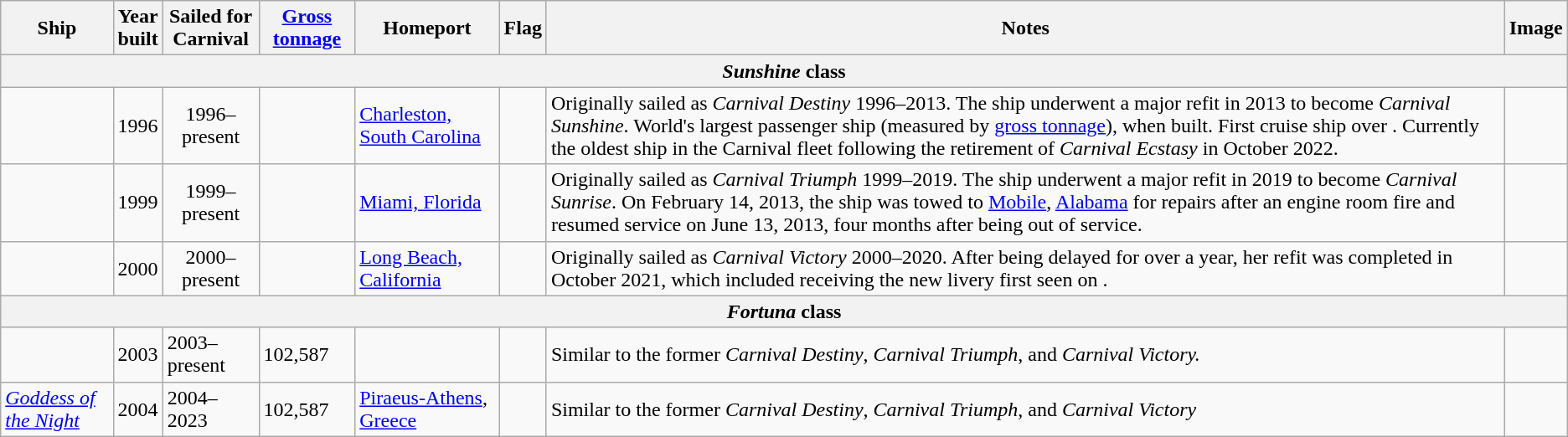<table class="wikitable sortable">
<tr>
<th>Ship</th>
<th>Year<br>built</th>
<th>Sailed for<br>Carnival</th>
<th><a href='#'>Gross tonnage</a></th>
<th>Homeport</th>
<th>Flag</th>
<th>Notes</th>
<th>Image</th>
</tr>
<tr>
<th colspan="8"><em>Sunshine</em> class</th>
</tr>
<tr>
<td></td>
<td style="text-align:Center;">1996</td>
<td style="text-align:Center;">1996–present</td>
<td style="text-align:Center;"></td>
<td><a href='#'>Charleston, South Carolina</a></td>
<td style="text-align:Center;"></td>
<td align="Left">Originally sailed as <em>Carnival Destiny</em> 1996–2013. The ship underwent a major refit in 2013 to become <em>Carnival Sunshine</em>. World's largest passenger ship (measured by <a href='#'>gross tonnage</a>), when built. First cruise ship over . Currently the oldest ship in the Carnival fleet following the retirement of  <em>Carnival Ecstasy</em> in October 2022.</td>
<td></td>
</tr>
<tr>
<td></td>
<td style="text-align:Center;">1999</td>
<td style="text-align:Center;">1999–present</td>
<td style="text-align:Center;"></td>
<td><a href='#'>Miami, Florida</a></td>
<td style="text-align:Center;"></td>
<td align="Left">Originally sailed as <em>Carnival Triumph</em> 1999–2019. The ship underwent a major refit in 2019 to become <em>Carnival Sunrise</em>.  On February 14, 2013, the ship was towed to <a href='#'>Mobile</a>, <a href='#'>Alabama</a> for repairs after an engine room fire and resumed service on June 13, 2013, four months after being out of service.</td>
<td></td>
</tr>
<tr>
<td></td>
<td style="text-align:Center;">2000</td>
<td style="text-align:Center;">2000–present</td>
<td style="text-align:Center;"></td>
<td><a href='#'>Long Beach, California</a></td>
<td style="text-align:Center;"></td>
<td align="Left">Originally sailed as <em>Carnival Victory</em> 2000–2020. After being delayed for over a year, her refit was completed in October 2021, which included receiving the new livery first seen on .</td>
<td></td>
</tr>
<tr>
<th colspan="8"><em>Fortuna</em> class</th>
</tr>
<tr>
<td></td>
<td>2003</td>
<td>2003–present</td>
<td>102,587</td>
<td></td>
<td></td>
<td>Similar to the former <em>Carnival Destiny</em>, <em>Carnival Triumph</em>, and <em>Carnival Victory.</em></td>
<td></td>
</tr>
<tr>
<td><a href='#'><em>Goddess of the Night</em></a></td>
<td>2004</td>
<td>2004–2023</td>
<td>102,587</td>
<td><a href='#'>Piraeus-Athens</a>, <a href='#'>Greece</a></td>
<td></td>
<td>Similar to the former <em>Carnival Destiny</em>, <em>Carnival Triumph</em>, and <em>Carnival Victory</em></td>
<td></td>
</tr>
</table>
